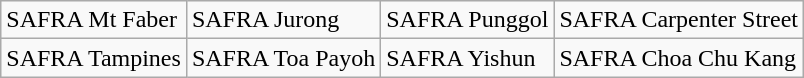<table class="wikitable">
<tr>
<td>SAFRA Mt Faber</td>
<td>SAFRA Jurong</td>
<td>SAFRA Punggol</td>
<td>SAFRA Carpenter Street</td>
</tr>
<tr>
<td>SAFRA Tampines</td>
<td>SAFRA Toa Payoh</td>
<td>SAFRA Yishun</td>
<td>SAFRA Choa Chu Kang</td>
</tr>
</table>
